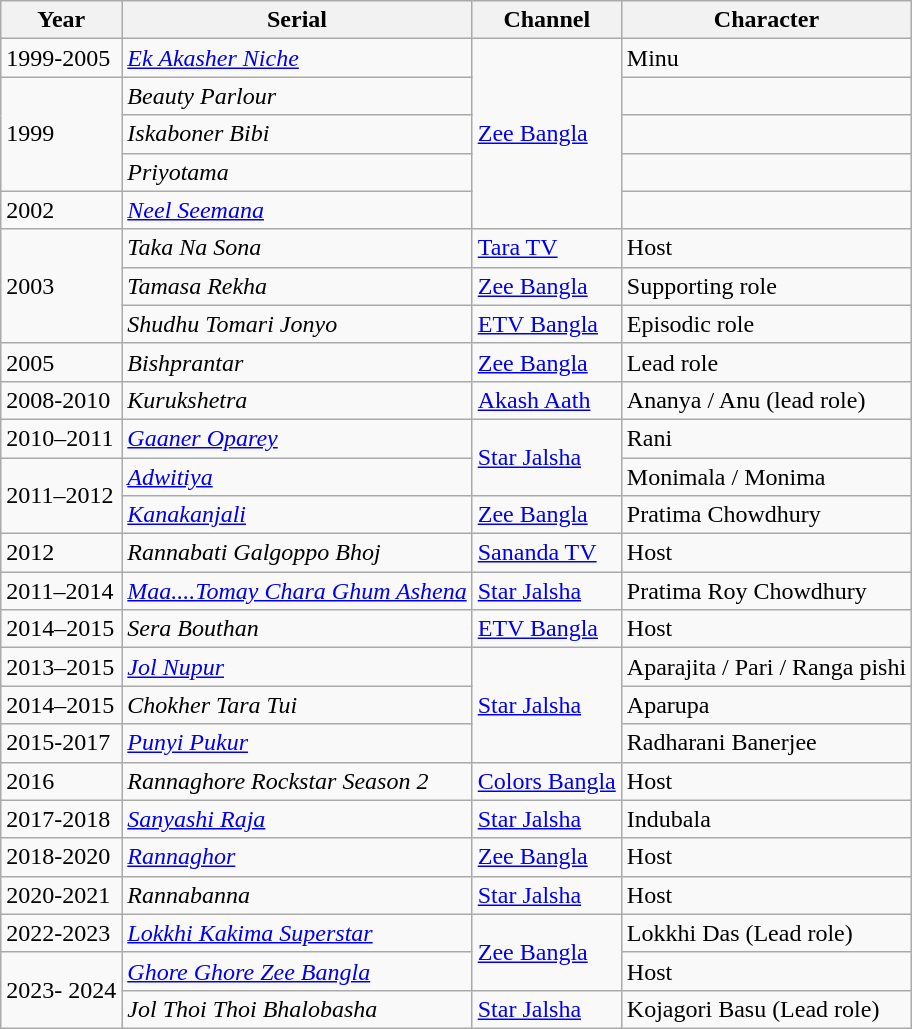<table class="wikitable sortable">
<tr>
<th>Year</th>
<th>Serial</th>
<th>Channel</th>
<th>Character</th>
</tr>
<tr>
<td>1999-2005</td>
<td><em><a href='#'>Ek Akasher Niche</a></em></td>
<td rowspan="5"><a href='#'>Zee Bangla</a></td>
<td>Minu</td>
</tr>
<tr>
<td rowspan="3">1999</td>
<td><em>Beauty Parlour</em></td>
<td></td>
</tr>
<tr>
<td><em>Iskaboner Bibi</em></td>
<td></td>
</tr>
<tr>
<td><em>Priyotama</em></td>
<td></td>
</tr>
<tr>
<td>2002</td>
<td><em><a href='#'>Neel Seemana</a></em></td>
<td></td>
</tr>
<tr>
<td rowspan="3">2003</td>
<td><em>Taka Na Sona</em></td>
<td><a href='#'>Tara TV</a></td>
<td>Host</td>
</tr>
<tr>
<td><em>Tamasa Rekha</em></td>
<td><a href='#'>Zee Bangla</a></td>
<td>Supporting role</td>
</tr>
<tr>
<td><em>Shudhu Tomari Jonyo</em></td>
<td><a href='#'>ETV Bangla</a></td>
<td>Episodic role</td>
</tr>
<tr>
<td>2005</td>
<td><em>Bishprantar</em></td>
<td><a href='#'>Zee Bangla</a></td>
<td>Lead role</td>
</tr>
<tr>
<td>2008-2010</td>
<td><em>Kurukshetra</em></td>
<td><a href='#'>Akash Aath</a></td>
<td>Ananya / Anu (lead role)</td>
</tr>
<tr>
<td>2010–2011</td>
<td><em><a href='#'>Gaaner Oparey</a></em></td>
<td rowspan="2"><a href='#'>Star Jalsha</a></td>
<td>Rani</td>
</tr>
<tr>
<td rowspan="2">2011–2012</td>
<td><em><a href='#'>Adwitiya</a></em></td>
<td>Monimala / Monima</td>
</tr>
<tr>
<td><em><a href='#'>Kanakanjali</a></em></td>
<td><a href='#'>Zee Bangla</a></td>
<td>Pratima Chowdhury</td>
</tr>
<tr>
<td>2012</td>
<td><em>Rannabati Galgoppo Bhoj</em></td>
<td><a href='#'>Sananda TV</a></td>
<td>Host</td>
</tr>
<tr>
<td>2011–2014</td>
<td><em><a href='#'>Maa....Tomay Chara Ghum Ashena</a></em></td>
<td><a href='#'>Star Jalsha</a></td>
<td>Pratima Roy Chowdhury</td>
</tr>
<tr>
<td>2014–2015</td>
<td><em>Sera Bouthan</em></td>
<td><a href='#'>ETV Bangla</a></td>
<td>Host</td>
</tr>
<tr>
<td>2013–2015</td>
<td><em><a href='#'>Jol Nupur</a></em></td>
<td rowspan="3"><a href='#'>Star Jalsha</a></td>
<td>Aparajita / Pari / Ranga pishi</td>
</tr>
<tr>
<td>2014–2015</td>
<td><em>Chokher Tara Tui</em></td>
<td>Aparupa</td>
</tr>
<tr>
<td>2015-2017</td>
<td><em><a href='#'>Punyi Pukur</a></em></td>
<td>Radharani Banerjee</td>
</tr>
<tr>
<td>2016</td>
<td><em>Rannaghore Rockstar Season 2</em></td>
<td><a href='#'>Colors Bangla</a></td>
<td>Host</td>
</tr>
<tr>
<td>2017-2018</td>
<td><em><a href='#'>Sanyashi Raja</a></em></td>
<td><a href='#'>Star Jalsha</a></td>
<td>Indubala</td>
</tr>
<tr>
<td>2018-2020</td>
<td><em><a href='#'>Rannaghor</a></em></td>
<td><a href='#'>Zee Bangla</a></td>
<td>Host</td>
</tr>
<tr>
<td>2020-2021</td>
<td><em>Rannabanna</em></td>
<td><a href='#'>Star Jalsha</a></td>
<td>Host</td>
</tr>
<tr>
<td>2022-2023</td>
<td><em><a href='#'>Lokkhi Kakima Superstar</a></em></td>
<td rowspan="2"><a href='#'>Zee Bangla</a></td>
<td>Lokkhi Das (Lead role)</td>
</tr>
<tr>
<td rowspan="2">2023- 2024</td>
<td><em><a href='#'>Ghore Ghore Zee Bangla</a></em></td>
<td>Host</td>
</tr>
<tr>
<td><em>Jol Thoi Thoi Bhalobasha</em></td>
<td><a href='#'>Star Jalsha</a></td>
<td>Kojagori Basu (Lead role)</td>
</tr>
</table>
